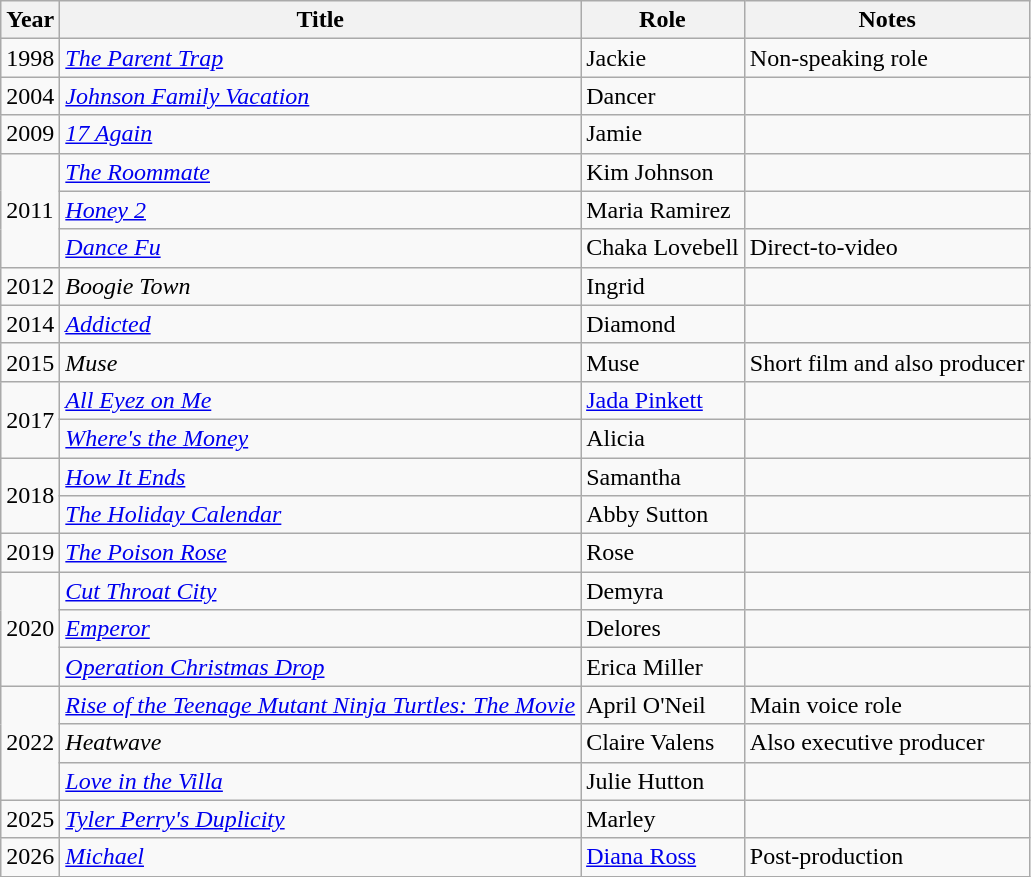<table class="wikitable sortable">
<tr>
<th>Year</th>
<th>Title</th>
<th>Role</th>
<th class="unsortable">Notes</th>
</tr>
<tr>
<td>1998</td>
<td><em><a href='#'>The Parent Trap</a></em></td>
<td>Jackie</td>
<td>Non-speaking role</td>
</tr>
<tr>
<td>2004</td>
<td><em><a href='#'>Johnson Family Vacation</a></em></td>
<td>Dancer</td>
<td></td>
</tr>
<tr>
<td>2009</td>
<td><em><a href='#'>17 Again</a></em></td>
<td>Jamie</td>
<td></td>
</tr>
<tr>
<td rowspan="3">2011</td>
<td><em><a href='#'>The Roommate</a></em></td>
<td>Kim Johnson</td>
<td></td>
</tr>
<tr>
<td><em><a href='#'>Honey 2</a></em></td>
<td>Maria Ramirez</td>
<td></td>
</tr>
<tr>
<td><em><a href='#'>Dance Fu</a></em></td>
<td>Chaka Lovebell</td>
<td>Direct-to-video</td>
</tr>
<tr>
<td>2012</td>
<td><em>Boogie Town</em></td>
<td>Ingrid</td>
<td></td>
</tr>
<tr>
<td>2014</td>
<td><em><a href='#'>Addicted</a></em></td>
<td>Diamond</td>
<td></td>
</tr>
<tr>
<td>2015</td>
<td><em>Muse</em></td>
<td>Muse</td>
<td>Short film and also producer</td>
</tr>
<tr>
<td rowspan="2">2017</td>
<td><em><a href='#'>All Eyez on Me</a></em></td>
<td><a href='#'>Jada Pinkett</a></td>
<td></td>
</tr>
<tr>
<td><em><a href='#'>Where's the Money</a></em></td>
<td>Alicia</td>
<td></td>
</tr>
<tr>
<td rowspan="2">2018</td>
<td><em><a href='#'>How It Ends</a></em></td>
<td>Samantha</td>
<td></td>
</tr>
<tr>
<td><em><a href='#'>The Holiday Calendar</a></em></td>
<td>Abby Sutton</td>
<td></td>
</tr>
<tr>
<td>2019</td>
<td><em><a href='#'>The Poison Rose</a></em></td>
<td>Rose</td>
<td></td>
</tr>
<tr>
<td rowspan="3">2020</td>
<td><em><a href='#'>Cut Throat City</a></em></td>
<td>Demyra</td>
<td></td>
</tr>
<tr>
<td><em><a href='#'>Emperor</a></em></td>
<td>Delores</td>
<td></td>
</tr>
<tr>
<td><em><a href='#'>Operation Christmas Drop</a></em></td>
<td>Erica Miller</td>
<td></td>
</tr>
<tr>
<td rowspan="3">2022</td>
<td><em><a href='#'>Rise of the Teenage Mutant Ninja Turtles: The Movie</a></em></td>
<td>April O'Neil</td>
<td>Main voice role</td>
</tr>
<tr>
<td><em>Heatwave</em></td>
<td>Claire Valens</td>
<td>Also executive producer</td>
</tr>
<tr>
<td><em><a href='#'>Love in the Villa</a></em></td>
<td>Julie Hutton</td>
<td></td>
</tr>
<tr>
<td>2025</td>
<td><em><a href='#'>Tyler Perry's Duplicity</a></em></td>
<td>Marley</td>
<td></td>
</tr>
<tr>
<td>2026</td>
<td><em><a href='#'>Michael</a></em></td>
<td><a href='#'>Diana Ross</a></td>
<td>Post-production</td>
</tr>
</table>
